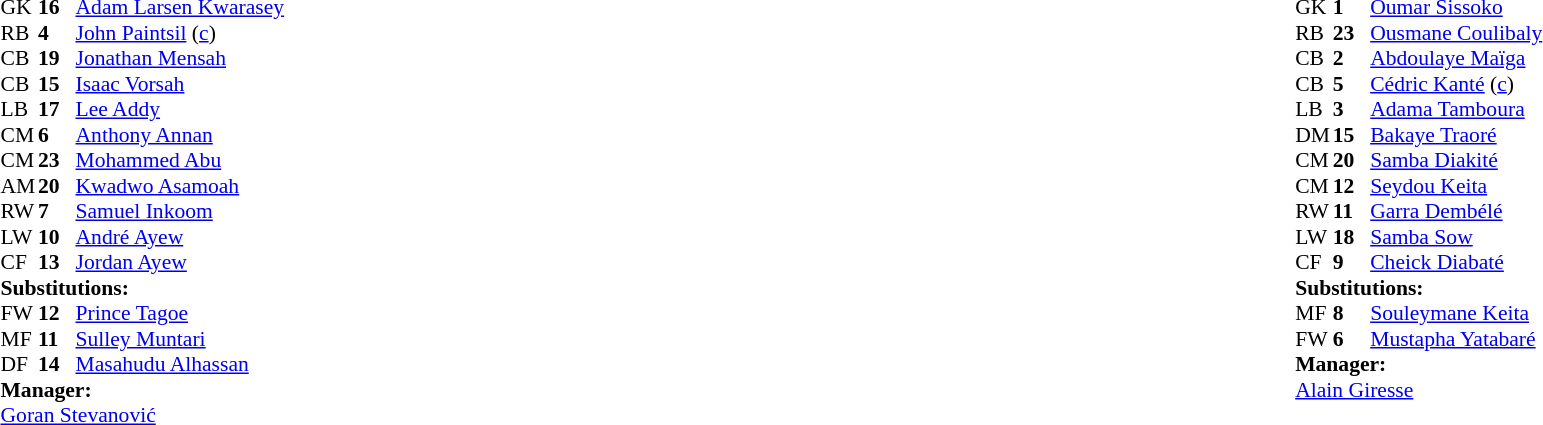<table width="100%">
<tr>
<td valign="top" width="50%"><br><table style="font-size: 90%" cellspacing="0" cellpadding="0">
<tr>
<th width="25"></th>
<th width="25"></th>
</tr>
<tr>
<td>GK</td>
<td><strong>16</strong></td>
<td><a href='#'>Adam Larsen Kwarasey</a></td>
</tr>
<tr>
<td>RB</td>
<td><strong>4</strong></td>
<td><a href='#'>John Paintsil</a> (<a href='#'>c</a>)</td>
</tr>
<tr>
<td>CB</td>
<td><strong>19</strong></td>
<td><a href='#'>Jonathan Mensah</a></td>
</tr>
<tr>
<td>CB</td>
<td><strong>15</strong></td>
<td><a href='#'>Isaac Vorsah</a></td>
<td></td>
</tr>
<tr>
<td>LB</td>
<td><strong>17</strong></td>
<td><a href='#'>Lee Addy</a></td>
</tr>
<tr>
<td>CM</td>
<td><strong>6</strong></td>
<td><a href='#'>Anthony Annan</a></td>
</tr>
<tr>
<td>CM</td>
<td><strong>23</strong></td>
<td><a href='#'>Mohammed Abu</a></td>
<td></td>
<td></td>
</tr>
<tr>
<td>AM</td>
<td><strong>20</strong></td>
<td><a href='#'>Kwadwo Asamoah</a></td>
<td></td>
<td></td>
</tr>
<tr>
<td>RW</td>
<td><strong>7</strong></td>
<td><a href='#'>Samuel Inkoom</a></td>
<td></td>
<td></td>
</tr>
<tr>
<td>LW</td>
<td><strong>10</strong></td>
<td><a href='#'>André Ayew</a></td>
</tr>
<tr>
<td>CF</td>
<td><strong>13</strong></td>
<td><a href='#'>Jordan Ayew</a></td>
<td></td>
</tr>
<tr>
<td colspan=3><strong>Substitutions:</strong></td>
</tr>
<tr>
<td>FW</td>
<td><strong>12</strong></td>
<td><a href='#'>Prince Tagoe</a></td>
<td></td>
<td></td>
</tr>
<tr>
<td>MF</td>
<td><strong>11</strong></td>
<td><a href='#'>Sulley Muntari</a></td>
<td></td>
<td></td>
</tr>
<tr>
<td>DF</td>
<td><strong>14</strong></td>
<td><a href='#'>Masahudu Alhassan</a></td>
<td></td>
<td></td>
</tr>
<tr>
<td colspan=3><strong>Manager:</strong></td>
</tr>
<tr>
<td colspan=3> <a href='#'>Goran Stevanović</a></td>
</tr>
</table>
</td>
<td valign="top"></td>
<td valign="top" width="50%"><br><table style="font-size: 90%" cellspacing="0" cellpadding="0" align="center">
<tr>
<th width=25></th>
<th width=25></th>
</tr>
<tr>
<td>GK</td>
<td><strong>1</strong></td>
<td><a href='#'>Oumar Sissoko</a></td>
</tr>
<tr>
<td>RB</td>
<td><strong>23</strong></td>
<td><a href='#'>Ousmane Coulibaly</a></td>
</tr>
<tr>
<td>CB</td>
<td><strong>2</strong></td>
<td><a href='#'>Abdoulaye Maïga</a></td>
</tr>
<tr>
<td>CB</td>
<td><strong>5</strong></td>
<td><a href='#'>Cédric Kanté</a> (<a href='#'>c</a>)</td>
</tr>
<tr>
<td>LB</td>
<td><strong>3</strong></td>
<td><a href='#'>Adama Tamboura</a></td>
</tr>
<tr>
<td>DM</td>
<td><strong>15</strong></td>
<td><a href='#'>Bakaye Traoré</a></td>
<td></td>
</tr>
<tr>
<td>CM</td>
<td><strong>20</strong></td>
<td><a href='#'>Samba Diakité</a></td>
</tr>
<tr>
<td>CM</td>
<td><strong>12</strong></td>
<td><a href='#'>Seydou Keita</a></td>
</tr>
<tr>
<td>RW</td>
<td><strong>11</strong></td>
<td><a href='#'>Garra Dembélé</a></td>
<td></td>
<td></td>
</tr>
<tr>
<td>LW</td>
<td><strong>18</strong></td>
<td><a href='#'>Samba Sow</a></td>
<td></td>
<td></td>
</tr>
<tr>
<td>CF</td>
<td><strong>9</strong></td>
<td><a href='#'>Cheick Diabaté</a></td>
</tr>
<tr>
<td colspan=3><strong>Substitutions:</strong></td>
</tr>
<tr>
<td>MF</td>
<td><strong>8</strong></td>
<td><a href='#'>Souleymane Keita</a></td>
<td></td>
<td></td>
</tr>
<tr>
<td>FW</td>
<td><strong>6</strong></td>
<td><a href='#'>Mustapha Yatabaré</a></td>
<td></td>
<td></td>
</tr>
<tr>
<td colspan=3><strong>Manager:</strong></td>
</tr>
<tr>
<td colspan=3> <a href='#'>Alain Giresse</a></td>
</tr>
</table>
</td>
</tr>
</table>
